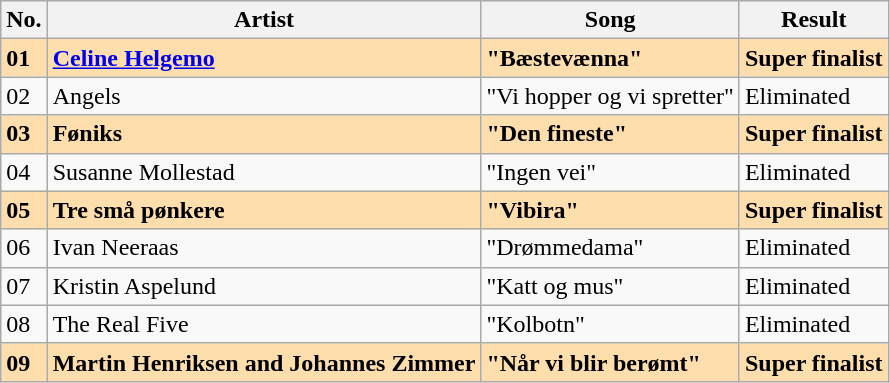<table class="wikitable sortable">
<tr>
<th>No.</th>
<th>Artist</th>
<th>Song</th>
<th>Result</th>
</tr>
<tr style="font-weight:bold; background:navajowhite;">
<td>01</td>
<td><a href='#'>Celine Helgemo</a></td>
<td>"Bæstevænna"</td>
<td>Super finalist</td>
</tr>
<tr>
<td>02</td>
<td>Angels</td>
<td>"Vi hopper og vi spretter"</td>
<td>Eliminated</td>
</tr>
<tr style="font-weight:bold; background:navajowhite;">
<td>03</td>
<td>Føniks</td>
<td>"Den fineste"</td>
<td>Super finalist</td>
</tr>
<tr>
<td>04</td>
<td>Susanne Mollestad</td>
<td>"Ingen vei"</td>
<td>Eliminated</td>
</tr>
<tr style="font-weight:bold; background:navajowhite;">
<td>05</td>
<td>Tre små pønkere</td>
<td>"Vibira"</td>
<td>Super finalist</td>
</tr>
<tr>
<td>06</td>
<td>Ivan Neeraas</td>
<td>"Drømmedama"</td>
<td>Eliminated</td>
</tr>
<tr>
<td>07</td>
<td>Kristin Aspelund</td>
<td>"Katt og mus"</td>
<td>Eliminated</td>
</tr>
<tr>
<td>08</td>
<td>The Real Five</td>
<td>"Kolbotn"</td>
<td>Eliminated</td>
</tr>
<tr style="font-weight:bold; background:navajowhite;">
<td>09</td>
<td>Martin Henriksen and Johannes Zimmer</td>
<td>"Når vi blir berømt"</td>
<td>Super finalist</td>
</tr>
</table>
